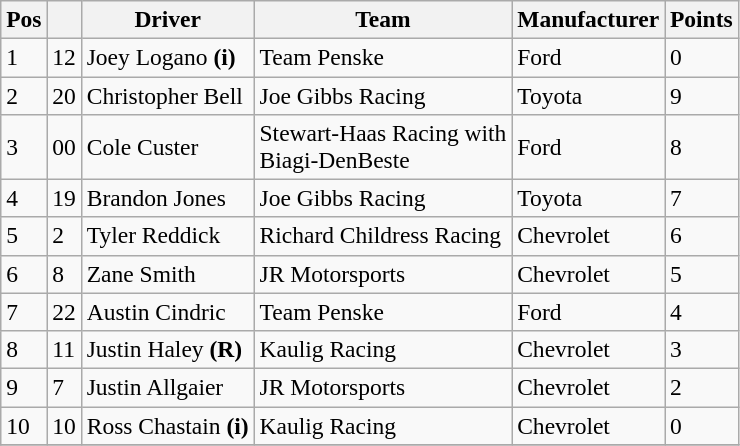<table class="wikitable" style="font-size:98%">
<tr>
<th>Pos</th>
<th></th>
<th>Driver</th>
<th>Team</th>
<th>Manufacturer</th>
<th>Points</th>
</tr>
<tr>
<td>1</td>
<td>12</td>
<td>Joey Logano <strong>(i)</strong></td>
<td>Team Penske</td>
<td>Ford</td>
<td>0</td>
</tr>
<tr>
<td>2</td>
<td>20</td>
<td>Christopher Bell</td>
<td>Joe Gibbs Racing</td>
<td>Toyota</td>
<td>9</td>
</tr>
<tr>
<td>3</td>
<td>00</td>
<td>Cole Custer</td>
<td>Stewart-Haas Racing with<br>Biagi-DenBeste</td>
<td>Ford</td>
<td>8</td>
</tr>
<tr>
<td>4</td>
<td>19</td>
<td>Brandon Jones</td>
<td>Joe Gibbs Racing</td>
<td>Toyota</td>
<td>7</td>
</tr>
<tr>
<td>5</td>
<td>2</td>
<td>Tyler Reddick</td>
<td>Richard Childress Racing</td>
<td>Chevrolet</td>
<td>6</td>
</tr>
<tr>
<td>6</td>
<td>8</td>
<td>Zane Smith</td>
<td>JR Motorsports</td>
<td>Chevrolet</td>
<td>5</td>
</tr>
<tr>
<td>7</td>
<td>22</td>
<td>Austin Cindric</td>
<td>Team Penske</td>
<td>Ford</td>
<td>4</td>
</tr>
<tr>
<td>8</td>
<td>11</td>
<td>Justin Haley <strong>(R)</strong></td>
<td>Kaulig Racing</td>
<td>Chevrolet</td>
<td>3</td>
</tr>
<tr>
<td>9</td>
<td>7</td>
<td>Justin Allgaier</td>
<td>JR Motorsports</td>
<td>Chevrolet</td>
<td>2</td>
</tr>
<tr>
<td>10</td>
<td>10</td>
<td>Ross Chastain <strong>(i)</strong></td>
<td>Kaulig Racing</td>
<td>Chevrolet</td>
<td>0</td>
</tr>
<tr>
</tr>
</table>
